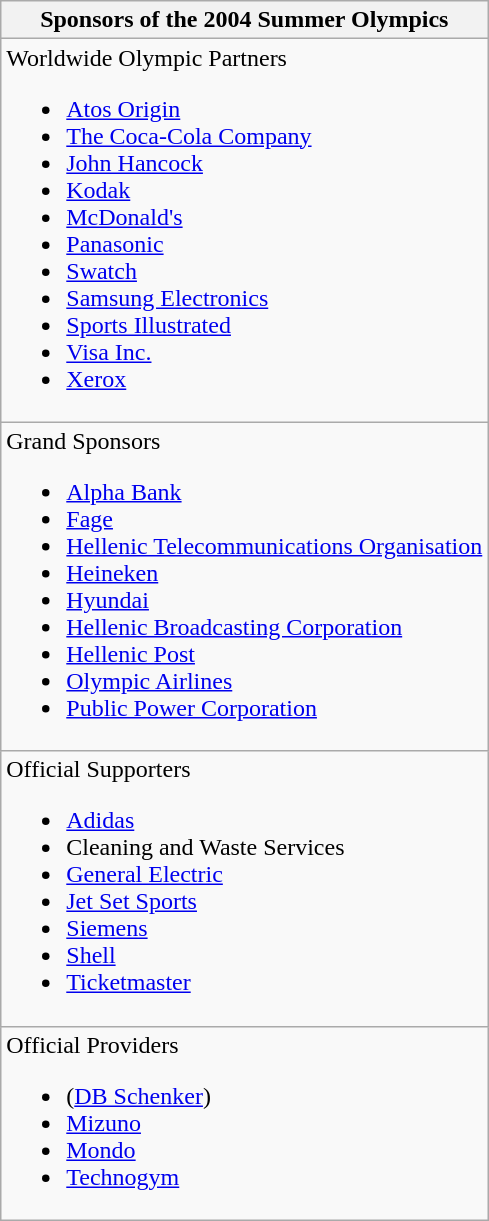<table class="wikitable collapsible " style="float:center; margin:10px;">
<tr>
<th>Sponsors of the 2004 Summer Olympics</th>
</tr>
<tr>
<td>Worldwide Olympic Partners<br><ul><li><a href='#'>Atos Origin</a></li><li><a href='#'>The Coca-Cola Company</a></li><li><a href='#'>John Hancock</a></li><li><a href='#'>Kodak</a></li><li><a href='#'>McDonald's</a></li><li><a href='#'>Panasonic</a></li><li><a href='#'>Swatch</a></li><li><a href='#'>Samsung Electronics</a></li><li><a href='#'>Sports Illustrated</a></li><li><a href='#'>Visa Inc.</a></li><li><a href='#'>Xerox</a></li></ul></td>
</tr>
<tr>
<td>Grand Sponsors<br><ul><li><a href='#'>Alpha Bank</a></li><li><a href='#'>Fage</a></li><li><a href='#'>Hellenic Telecommunications Organisation</a></li><li><a href='#'>Heineken</a></li><li><a href='#'>Hyundai</a></li><li><a href='#'>Hellenic Broadcasting Corporation</a></li><li><a href='#'>Hellenic Post</a></li><li><a href='#'>Olympic Airlines</a></li><li><a href='#'>Public Power Corporation</a></li></ul></td>
</tr>
<tr>
<td>Official Supporters<br><ul><li><a href='#'>Adidas</a></li><li>Cleaning and Waste Services</li><li><a href='#'>General Electric</a></li><li><a href='#'>Jet Set Sports</a></li><li><a href='#'>Siemens</a></li><li><a href='#'>Shell</a></li><li><a href='#'>Ticketmaster</a></li></ul></td>
</tr>
<tr>
<td>Official Providers<br><ul><li> (<a href='#'>DB Schenker</a>)</li><li><a href='#'>Mizuno</a></li><li><a href='#'>Mondo</a></li><li><a href='#'>Technogym</a></li></ul></td>
</tr>
</table>
